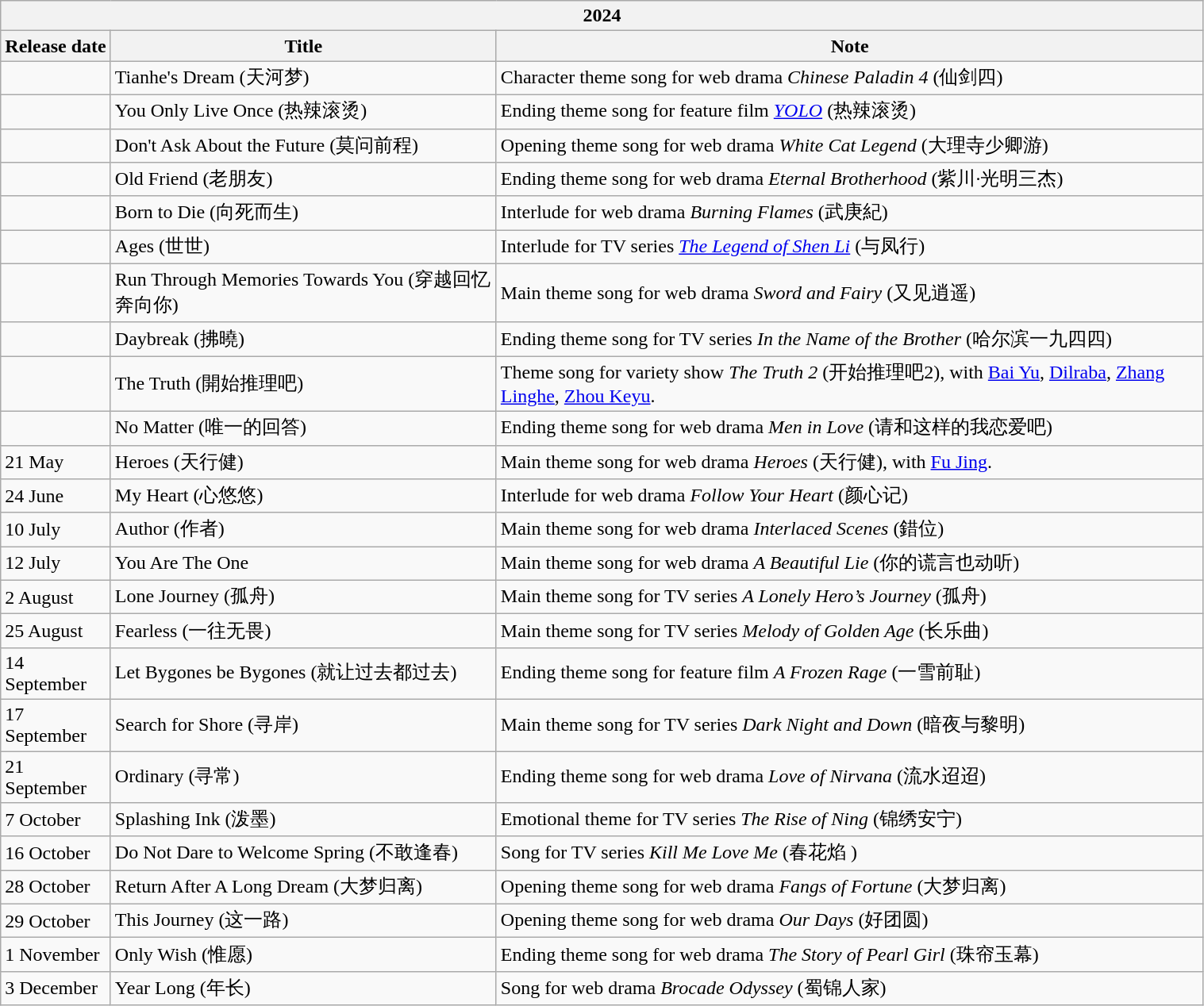<table class="wikitable collapsible" style="width:80%">
<tr>
<th colspan="3">2024</th>
</tr>
<tr>
<th>Release date</th>
<th>Title</th>
<th>Note</th>
</tr>
<tr>
<td></td>
<td>Tianhe's Dream (天河梦)</td>
<td>Character theme song for web drama <em>Chinese Paladin 4</em> (仙剑四)</td>
</tr>
<tr>
<td></td>
<td>You Only Live Once (热辣滚烫)</td>
<td>Ending theme song for feature film <em><a href='#'>YOLO</a></em> (热辣滚烫)</td>
</tr>
<tr>
<td></td>
<td>Don't Ask About the Future (莫问前程)</td>
<td>Opening theme song for web drama <em>White Cat Legend</em> (大理寺少卿游)</td>
</tr>
<tr>
<td></td>
<td>Old Friend (老朋友)</td>
<td>Ending theme song for web drama <em>Eternal Brotherhood</em> (紫川·光明三杰)</td>
</tr>
<tr>
<td></td>
<td>Born to Die (向死而生)</td>
<td>Interlude for web drama <em>Burning Flames</em> (武庚紀)</td>
</tr>
<tr>
<td></td>
<td>Ages (世世)</td>
<td>Interlude for TV series <em><a href='#'>The Legend of Shen Li</a></em> (与凤行)</td>
</tr>
<tr>
<td></td>
<td>Run Through Memories Towards You (穿越回忆奔向你)</td>
<td>Main theme song for web drama <em>Sword and Fairy</em> (又见逍遥)</td>
</tr>
<tr>
<td></td>
<td>Daybreak (拂曉)</td>
<td>Ending theme song for TV series <em>In the Name of the Brother</em> (哈尔滨一九四四)</td>
</tr>
<tr>
<td></td>
<td>The Truth (開始推理吧)</td>
<td>Theme song for variety show <em>The Truth 2</em> (开始推理吧2), with <a href='#'>Bai Yu</a>, <a href='#'>Dilraba</a>, <a href='#'>Zhang Linghe</a>, <a href='#'>Zhou Keyu</a>.</td>
</tr>
<tr>
<td></td>
<td>No Matter (唯一的回答)</td>
<td>Ending theme song for web drama <em>Men in Love</em> (请和这样的我恋爱吧)</td>
</tr>
<tr>
<td>21 May</td>
<td>Heroes (天行健)</td>
<td>Main theme song for web drama <em>Heroes</em> (天行健), with <a href='#'>Fu Jing</a>.</td>
</tr>
<tr>
<td>24 June</td>
<td>My Heart (心悠悠)</td>
<td>Interlude for web drama <em>Follow Your Heart</em> (颜心记)</td>
</tr>
<tr>
<td>10 July</td>
<td>Author (作者)</td>
<td>Main theme song for web drama <em>Interlaced Scenes</em> (錯位)</td>
</tr>
<tr>
<td>12 July</td>
<td>You Are The One</td>
<td>Main theme song for web drama <em>A Beautiful Lie</em> (你的谎言也动听)</td>
</tr>
<tr>
<td>2 August</td>
<td>Lone Journey (孤舟)</td>
<td>Main theme song for TV series <em>A Lonely Hero’s Journey</em> (孤舟)</td>
</tr>
<tr>
<td>25 August</td>
<td>Fearless (一往无畏)</td>
<td>Main theme song for TV series <em>Melody of Golden Age</em> (长乐曲)</td>
</tr>
<tr>
<td>14 September</td>
<td>Let Bygones be Bygones (就让过去都过去)</td>
<td>Ending theme song for feature film <em>A Frozen Rage</em> (一雪前耻)</td>
</tr>
<tr>
<td>17 September</td>
<td>Search for Shore (寻岸)</td>
<td>Main theme song for TV series <em>Dark Night and Down</em> (暗夜与黎明)</td>
</tr>
<tr>
<td>21 September</td>
<td>Ordinary (寻常)</td>
<td>Ending theme song for web drama <em>Love of Nirvana</em> (流水迢迢)</td>
</tr>
<tr>
<td>7 October</td>
<td>Splashing Ink (泼墨)</td>
<td>Emotional theme for TV series <em>The Rise of Ning</em> (锦绣安宁)</td>
</tr>
<tr>
<td>16 October</td>
<td>Do Not Dare to Welcome Spring (不敢逢春)</td>
<td>Song for TV series <em>Kill Me Love Me</em> (春花焰 )</td>
</tr>
<tr>
<td>28 October</td>
<td>Return After A Long Dream (大梦归离)</td>
<td>Opening theme song for web drama <em>Fangs of Fortune</em> (大梦归离)</td>
</tr>
<tr>
<td>29 October</td>
<td>This Journey (这一路)</td>
<td>Opening theme song for web drama <em>Our Days</em> (好团圆)</td>
</tr>
<tr>
<td>1 November</td>
<td>Only Wish (惟愿)</td>
<td>Ending theme song for web drama <em>The Story of Pearl Girl</em> (珠帘玉幕)</td>
</tr>
<tr>
<td>3 December</td>
<td>Year Long (年长)</td>
<td>Song for web drama <em>Brocade Odyssey</em> (蜀锦人家)</td>
</tr>
</table>
